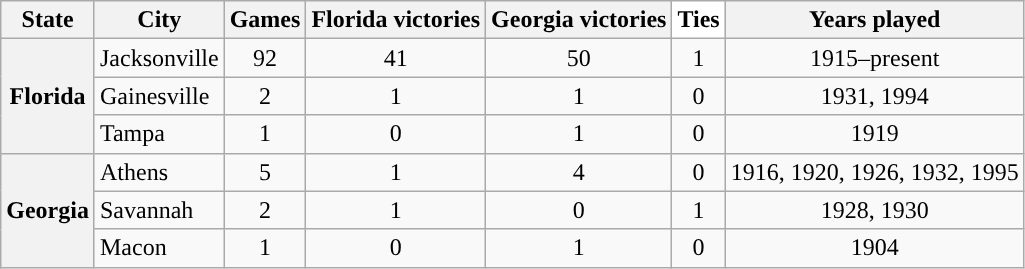<table class="wikitable sortable">
<tr>
<th>State</th>
<th>City</th>
<th>Games</th>
<th>Florida victories</th>
<th>Georgia victories</th>
<th style="text-align:center; background:white; color:black;">Ties</th>
<th>Years played</th>
</tr>
<tr>
<th rowspan="3">Florida</th>
<td>Jacksonville</td>
<td style="text-align:center;">92</td>
<td style="text-align:center;">41</td>
<td style="text-align:center;">50</td>
<td style="text-align:center;">1</td>
<td style="text-align:center;">1915–present</td>
</tr>
<tr>
<td>Gainesville</td>
<td style="text-align:center;">2</td>
<td style="text-align:center;">1</td>
<td style="text-align:center;">1</td>
<td style="text-align:center;">0</td>
<td style="text-align:center;">1931, 1994</td>
</tr>
<tr>
<td>Tampa</td>
<td style="text-align:center;">1</td>
<td style="text-align:center;">0</td>
<td style="text-align:center;">1</td>
<td style="text-align:center;">0</td>
<td style="text-align:center;">1919</td>
</tr>
<tr>
<th rowspan="3">Georgia</th>
<td>Athens</td>
<td style="text-align:center;">5</td>
<td style="text-align:center;">1</td>
<td style="text-align:center;">4</td>
<td style="text-align:center;">0</td>
<td style="text-align:center;">1916, 1920, 1926, 1932, 1995</td>
</tr>
<tr>
<td>Savannah</td>
<td style="text-align:center;">2</td>
<td style="text-align:center;">1</td>
<td style="text-align:center;">0</td>
<td style="text-align:center;">1</td>
<td style="text-align:center;">1928, 1930</td>
</tr>
<tr>
<td>Macon</td>
<td style="text-align:center;">1</td>
<td style="text-align:center;">0</td>
<td style="text-align:center;">1</td>
<td style="text-align:center;">0</td>
<td style="text-align:center;">1904</td>
</tr>
</table>
